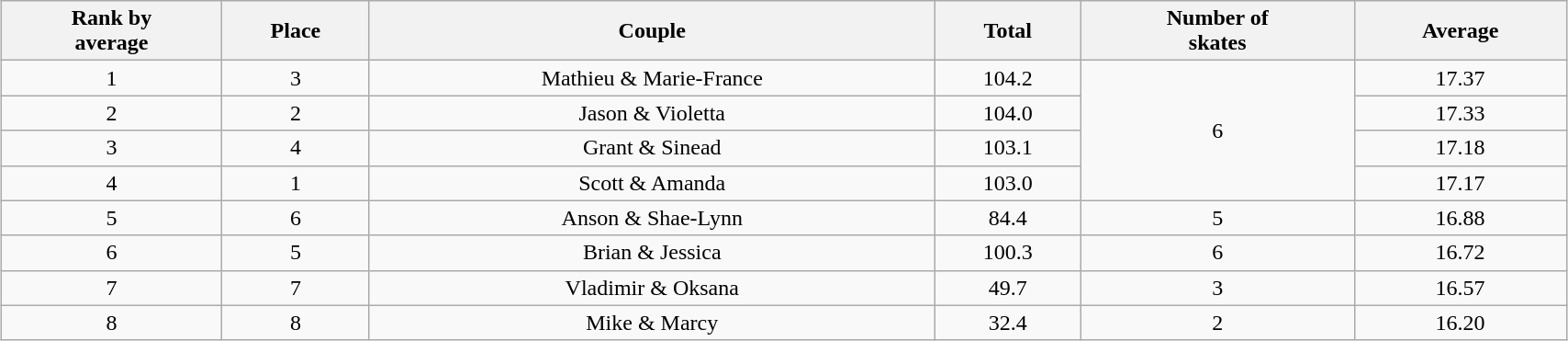<table class="wikitable sortable" style="text-align:center; margin: 5px; width: 90%">
<tr>
<th>Rank by<br> average</th>
<th>Place</th>
<th>Couple</th>
<th>Total</th>
<th>Number of<br> skates</th>
<th>Average</th>
</tr>
<tr>
<td>1</td>
<td>3</td>
<td>Mathieu & Marie-France</td>
<td>104.2</td>
<td rowspan=4>6</td>
<td>17.37</td>
</tr>
<tr>
<td>2</td>
<td>2</td>
<td>Jason & Violetta</td>
<td>104.0</td>
<td>17.33</td>
</tr>
<tr>
<td>3</td>
<td>4</td>
<td>Grant & Sinead</td>
<td>103.1</td>
<td>17.18</td>
</tr>
<tr>
<td>4</td>
<td>1</td>
<td>Scott & Amanda</td>
<td>103.0</td>
<td>17.17</td>
</tr>
<tr>
<td>5</td>
<td>6</td>
<td>Anson & Shae-Lynn</td>
<td>84.4</td>
<td>5</td>
<td>16.88</td>
</tr>
<tr>
<td>6</td>
<td>5</td>
<td>Brian & Jessica</td>
<td>100.3</td>
<td>6</td>
<td>16.72</td>
</tr>
<tr>
<td>7</td>
<td>7</td>
<td>Vladimir & Oksana</td>
<td>49.7</td>
<td>3</td>
<td>16.57</td>
</tr>
<tr>
<td>8</td>
<td>8</td>
<td>Mike & Marcy</td>
<td>32.4</td>
<td>2</td>
<td>16.20</td>
</tr>
</table>
